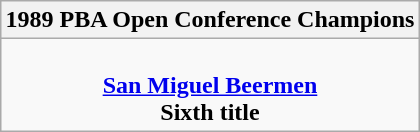<table class=wikitable style="text-align:center; margin:auto">
<tr>
<th>1989 PBA Open Conference Champions</th>
</tr>
<tr>
<td><br> <strong><a href='#'>San Miguel Beermen</a></strong> <br> <strong>Sixth title</strong></td>
</tr>
</table>
